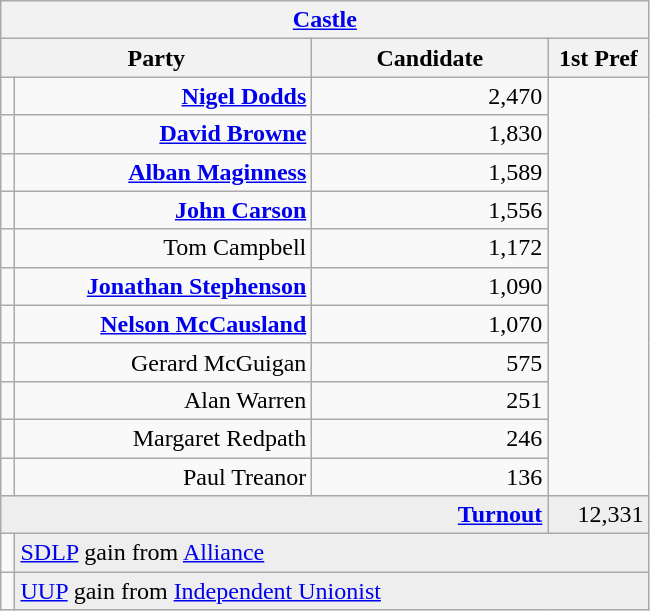<table class="wikitable">
<tr>
<th colspan="4" align="center"><a href='#'>Castle</a></th>
</tr>
<tr>
<th colspan="2" align="center" width=200>Party</th>
<th width=150>Candidate</th>
<th width=60>1st Pref</th>
</tr>
<tr>
<td></td>
<td align="right"><strong><a href='#'>Nigel Dodds</a></strong></td>
<td align="right">2,470</td>
</tr>
<tr>
<td></td>
<td align="right"><strong><a href='#'>David Browne</a></strong></td>
<td align="right">1,830</td>
</tr>
<tr>
<td></td>
<td align="right"><strong><a href='#'>Alban Maginness</a></strong></td>
<td align="right">1,589</td>
</tr>
<tr>
<td></td>
<td align="right"><strong><a href='#'>John Carson</a></strong></td>
<td align="right">1,556</td>
</tr>
<tr>
<td></td>
<td align="right">Tom Campbell</td>
<td align="right">1,172</td>
</tr>
<tr>
<td></td>
<td align="right"><strong><a href='#'>Jonathan Stephenson</a></strong></td>
<td align="right">1,090</td>
</tr>
<tr>
<td></td>
<td align="right"><strong><a href='#'>Nelson McCausland</a></strong></td>
<td align="right">1,070</td>
</tr>
<tr>
<td></td>
<td align="right">Gerard McGuigan</td>
<td align="right">575</td>
</tr>
<tr>
<td></td>
<td align="right">Alan Warren</td>
<td align="right">251</td>
</tr>
<tr>
<td></td>
<td align="right">Margaret Redpath</td>
<td align="right">246</td>
</tr>
<tr>
<td></td>
<td align="right">Paul Treanor</td>
<td align="right">136</td>
</tr>
<tr bgcolor="EEEEEE">
<td colspan=3 align="right"><strong><a href='#'>Turnout</a></strong></td>
<td align="right">12,331</td>
</tr>
<tr>
<td bgcolor=></td>
<td colspan=3 bgcolor="EEEEEE"><a href='#'>SDLP</a> gain from <a href='#'>Alliance</a></td>
</tr>
<tr>
<td bgcolor=></td>
<td colspan=3 bgcolor="EEEEEE"><a href='#'>UUP</a> gain from <a href='#'>Independent Unionist</a></td>
</tr>
</table>
